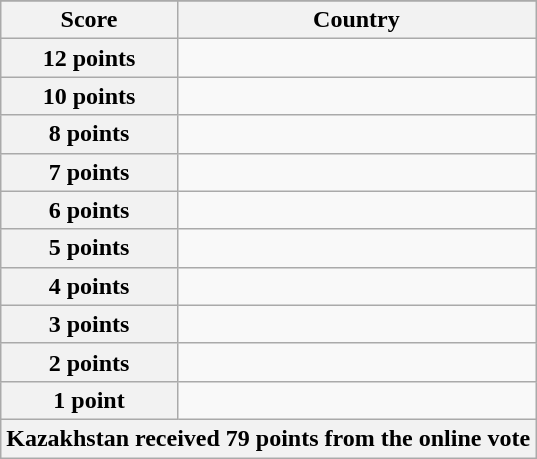<table class="wikitable">
<tr>
</tr>
<tr>
<th scope="col" width="33%">Score</th>
<th scope="col">Country</th>
</tr>
<tr>
<th scope="row">12 points</th>
<td></td>
</tr>
<tr>
<th scope="row">10 points</th>
<td></td>
</tr>
<tr>
<th scope="row">8 points</th>
<td></td>
</tr>
<tr>
<th scope="row">7 points</th>
<td></td>
</tr>
<tr>
<th scope="row">6 points</th>
<td></td>
</tr>
<tr>
<th scope="row">5 points</th>
<td></td>
</tr>
<tr>
<th scope="row">4 points</th>
<td></td>
</tr>
<tr>
<th scope="row">3 points</th>
<td></td>
</tr>
<tr>
<th scope="row">2 points</th>
<td></td>
</tr>
<tr>
<th scope="row">1 point</th>
<td></td>
</tr>
<tr>
<th colspan="2">Kazakhstan received 79 points from the online vote</th>
</tr>
</table>
